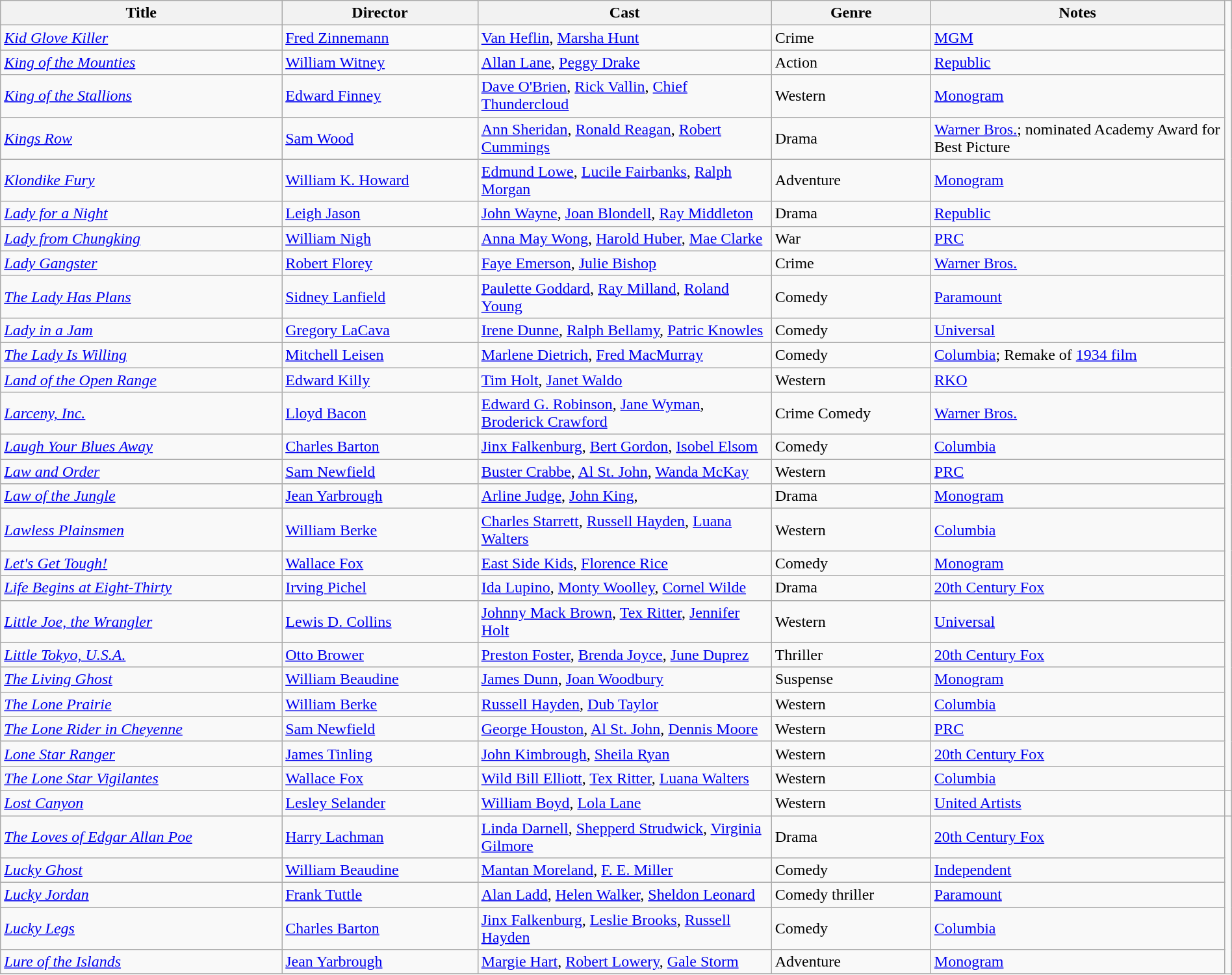<table class="wikitable" style="width:100%;">
<tr>
<th style="width:23%;">Title</th>
<th style="width:16%;">Director</th>
<th style="width:24%;">Cast</th>
<th style="width:13%;">Genre</th>
<th style="width:24%;">Notes</th>
</tr>
<tr>
<td><em><a href='#'>Kid Glove Killer</a></em></td>
<td><a href='#'>Fred Zinnemann</a></td>
<td><a href='#'>Van Heflin</a>, <a href='#'>Marsha Hunt</a></td>
<td>Crime</td>
<td><a href='#'>MGM</a></td>
</tr>
<tr>
<td><em><a href='#'>King of the Mounties</a></em></td>
<td><a href='#'>William Witney</a></td>
<td><a href='#'>Allan Lane</a>, <a href='#'>Peggy Drake</a></td>
<td>Action</td>
<td><a href='#'>Republic</a></td>
</tr>
<tr>
<td><em><a href='#'>King of the Stallions</a></em></td>
<td><a href='#'>Edward Finney</a></td>
<td><a href='#'>Dave O'Brien</a>, <a href='#'>Rick Vallin</a>, <a href='#'>Chief Thundercloud</a></td>
<td>Western</td>
<td><a href='#'>Monogram</a></td>
</tr>
<tr>
<td><em><a href='#'>Kings Row</a></em></td>
<td><a href='#'>Sam Wood</a></td>
<td><a href='#'>Ann Sheridan</a>, <a href='#'>Ronald Reagan</a>, <a href='#'>Robert Cummings</a></td>
<td>Drama</td>
<td><a href='#'>Warner Bros.</a>; nominated Academy Award for Best Picture</td>
</tr>
<tr>
<td><em><a href='#'>Klondike Fury</a></em></td>
<td><a href='#'>William K. Howard</a></td>
<td><a href='#'>Edmund Lowe</a>, <a href='#'>Lucile Fairbanks</a>, <a href='#'>Ralph Morgan</a></td>
<td>Adventure</td>
<td><a href='#'>Monogram</a></td>
</tr>
<tr>
<td><em><a href='#'>Lady for a Night</a></em></td>
<td><a href='#'>Leigh Jason</a></td>
<td><a href='#'>John Wayne</a>, <a href='#'>Joan Blondell</a>, <a href='#'>Ray Middleton</a></td>
<td>Drama</td>
<td><a href='#'>Republic</a></td>
</tr>
<tr>
<td><em><a href='#'>Lady from Chungking</a></em></td>
<td><a href='#'>William Nigh</a></td>
<td><a href='#'>Anna May Wong</a>, <a href='#'>Harold Huber</a>, <a href='#'>Mae Clarke</a></td>
<td>War</td>
<td><a href='#'>PRC</a></td>
</tr>
<tr>
<td><em><a href='#'>Lady Gangster</a></em></td>
<td><a href='#'>Robert Florey</a></td>
<td><a href='#'>Faye Emerson</a>, <a href='#'>Julie Bishop</a></td>
<td>Crime</td>
<td><a href='#'>Warner Bros.</a></td>
</tr>
<tr>
<td><em><a href='#'>The Lady Has Plans</a></em></td>
<td><a href='#'>Sidney Lanfield</a></td>
<td><a href='#'>Paulette Goddard</a>, <a href='#'>Ray Milland</a>, <a href='#'>Roland Young</a></td>
<td>Comedy</td>
<td><a href='#'>Paramount</a></td>
</tr>
<tr>
<td><em><a href='#'>Lady in a Jam</a></em></td>
<td><a href='#'>Gregory LaCava</a></td>
<td><a href='#'>Irene Dunne</a>, <a href='#'>Ralph Bellamy</a>, <a href='#'>Patric Knowles</a></td>
<td>Comedy</td>
<td><a href='#'>Universal</a></td>
</tr>
<tr>
<td><em><a href='#'>The Lady Is Willing</a></em></td>
<td><a href='#'>Mitchell Leisen</a></td>
<td><a href='#'>Marlene Dietrich</a>, <a href='#'>Fred MacMurray</a></td>
<td>Comedy</td>
<td><a href='#'>Columbia</a>; Remake of <a href='#'>1934 film</a></td>
</tr>
<tr>
<td><em><a href='#'>Land of the Open Range</a></em></td>
<td><a href='#'>Edward Killy</a></td>
<td><a href='#'>Tim Holt</a>, <a href='#'>Janet Waldo</a></td>
<td>Western</td>
<td><a href='#'>RKO</a></td>
</tr>
<tr>
<td><em><a href='#'>Larceny, Inc.</a></em></td>
<td><a href='#'>Lloyd Bacon</a></td>
<td><a href='#'>Edward G. Robinson</a>, <a href='#'>Jane Wyman</a>, <a href='#'>Broderick Crawford</a></td>
<td>Crime Comedy</td>
<td><a href='#'>Warner Bros.</a></td>
</tr>
<tr>
<td><em><a href='#'>Laugh Your Blues Away</a></em></td>
<td><a href='#'>Charles Barton</a></td>
<td><a href='#'>Jinx Falkenburg</a>, <a href='#'>Bert Gordon</a>, <a href='#'>Isobel Elsom</a></td>
<td>Comedy</td>
<td><a href='#'>Columbia</a></td>
</tr>
<tr>
<td><em><a href='#'>Law and Order</a></em></td>
<td><a href='#'>Sam Newfield</a></td>
<td><a href='#'>Buster Crabbe</a>, <a href='#'>Al St. John</a>, <a href='#'>Wanda McKay</a></td>
<td>Western</td>
<td><a href='#'>PRC</a></td>
</tr>
<tr>
<td><em><a href='#'>Law of the Jungle</a></em></td>
<td><a href='#'>Jean Yarbrough</a></td>
<td><a href='#'>Arline Judge</a>, <a href='#'>John King</a>,</td>
<td>Drama</td>
<td><a href='#'>Monogram</a></td>
</tr>
<tr>
<td><em><a href='#'>Lawless Plainsmen</a></em></td>
<td><a href='#'>William Berke</a></td>
<td><a href='#'>Charles Starrett</a>, <a href='#'>Russell Hayden</a>, <a href='#'>Luana Walters</a></td>
<td>Western</td>
<td><a href='#'>Columbia</a></td>
</tr>
<tr>
<td><em><a href='#'>Let's Get Tough!</a></em></td>
<td><a href='#'>Wallace Fox</a></td>
<td><a href='#'>East Side Kids</a>, <a href='#'>Florence Rice</a></td>
<td>Comedy</td>
<td><a href='#'>Monogram</a></td>
</tr>
<tr>
<td><em><a href='#'>Life Begins at Eight-Thirty</a></em></td>
<td><a href='#'>Irving Pichel</a></td>
<td><a href='#'>Ida Lupino</a>, <a href='#'>Monty Woolley</a>, <a href='#'>Cornel Wilde</a></td>
<td>Drama</td>
<td><a href='#'>20th Century Fox</a></td>
</tr>
<tr>
<td><em><a href='#'>Little Joe, the Wrangler</a></em></td>
<td><a href='#'>Lewis D. Collins</a></td>
<td><a href='#'>Johnny Mack Brown</a>, <a href='#'>Tex Ritter</a>, <a href='#'>Jennifer Holt</a></td>
<td>Western</td>
<td><a href='#'>Universal</a></td>
</tr>
<tr>
<td><em><a href='#'>Little Tokyo, U.S.A.</a></em></td>
<td><a href='#'>Otto Brower</a></td>
<td><a href='#'>Preston Foster</a>, <a href='#'>Brenda Joyce</a>, <a href='#'>June Duprez</a></td>
<td>Thriller</td>
<td><a href='#'>20th Century Fox</a></td>
</tr>
<tr>
<td><em><a href='#'>The Living Ghost</a></em></td>
<td><a href='#'>William Beaudine</a></td>
<td><a href='#'>James Dunn</a>, <a href='#'>Joan Woodbury</a></td>
<td>Suspense</td>
<td><a href='#'>Monogram</a></td>
</tr>
<tr>
<td><em><a href='#'>The Lone Prairie</a></em></td>
<td><a href='#'>William Berke</a></td>
<td><a href='#'>Russell Hayden</a>, <a href='#'>Dub Taylor</a></td>
<td>Western</td>
<td><a href='#'>Columbia</a></td>
</tr>
<tr>
<td><em><a href='#'>The Lone Rider in Cheyenne</a></em></td>
<td><a href='#'>Sam Newfield</a></td>
<td><a href='#'>George Houston</a>, <a href='#'>Al St. John</a>, <a href='#'>Dennis Moore</a></td>
<td>Western</td>
<td><a href='#'>PRC</a></td>
</tr>
<tr>
<td><em><a href='#'>Lone Star Ranger</a></em></td>
<td><a href='#'>James Tinling</a></td>
<td><a href='#'>John Kimbrough</a>, <a href='#'>Sheila Ryan</a></td>
<td>Western</td>
<td><a href='#'>20th Century Fox</a></td>
</tr>
<tr>
<td><em><a href='#'>The Lone Star Vigilantes</a></em></td>
<td><a href='#'>Wallace Fox</a></td>
<td><a href='#'>Wild Bill Elliott</a>, <a href='#'>Tex Ritter</a>, <a href='#'>Luana Walters</a></td>
<td>Western</td>
<td><a href='#'>Columbia</a></td>
</tr>
<tr>
<td><em><a href='#'>Lost Canyon</a></em></td>
<td><a href='#'>Lesley Selander</a></td>
<td><a href='#'>William Boyd</a>, <a href='#'>Lola Lane</a></td>
<td>Western</td>
<td><a href='#'>United Artists</a></td>
<td></td>
</tr>
<tr>
<td><em><a href='#'>The Loves of Edgar Allan Poe</a></em></td>
<td><a href='#'>Harry Lachman</a></td>
<td><a href='#'>Linda Darnell</a>, <a href='#'>Shepperd Strudwick</a>, <a href='#'>Virginia Gilmore</a></td>
<td>Drama</td>
<td><a href='#'>20th Century Fox</a></td>
</tr>
<tr>
<td><em><a href='#'>Lucky Ghost</a></em></td>
<td><a href='#'>William Beaudine</a></td>
<td><a href='#'>Mantan Moreland</a>, <a href='#'>F. E. Miller</a></td>
<td>Comedy</td>
<td><a href='#'>Independent</a></td>
</tr>
<tr>
<td><em><a href='#'>Lucky Jordan</a></em></td>
<td><a href='#'>Frank Tuttle</a></td>
<td><a href='#'>Alan Ladd</a>, <a href='#'>Helen Walker</a>, <a href='#'>Sheldon Leonard</a></td>
<td>Comedy thriller</td>
<td><a href='#'>Paramount</a></td>
</tr>
<tr>
<td><em><a href='#'>Lucky Legs</a></em></td>
<td><a href='#'>Charles Barton</a></td>
<td><a href='#'>Jinx Falkenburg</a>, <a href='#'>Leslie Brooks</a>, <a href='#'>Russell Hayden</a></td>
<td>Comedy</td>
<td><a href='#'>Columbia</a></td>
</tr>
<tr>
<td><em><a href='#'>Lure of the Islands</a></em></td>
<td><a href='#'>Jean Yarbrough</a></td>
<td><a href='#'>Margie Hart</a>, <a href='#'>Robert Lowery</a>, <a href='#'>Gale Storm</a></td>
<td>Adventure</td>
<td><a href='#'>Monogram</a></td>
</tr>
<tr>
</tr>
</table>
